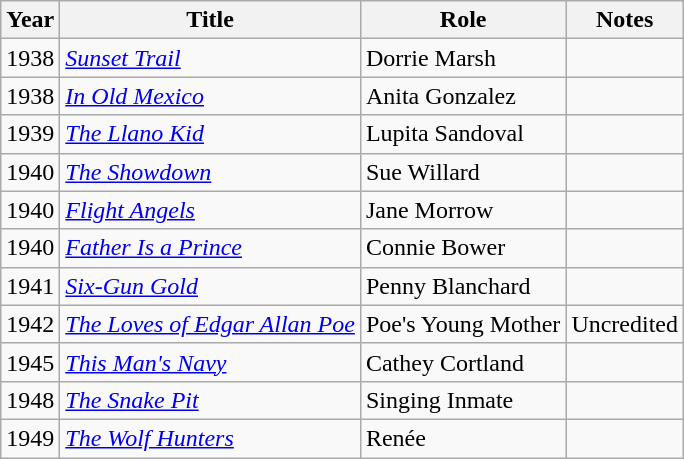<table class="wikitable sortable">
<tr>
<th>Year</th>
<th>Title</th>
<th>Role</th>
<th class = "unsortable">Notes</th>
</tr>
<tr>
<td>1938</td>
<td><em><a href='#'>Sunset Trail</a></em></td>
<td>Dorrie Marsh</td>
<td></td>
</tr>
<tr>
<td>1938</td>
<td><em><a href='#'>In Old Mexico</a></em></td>
<td>Anita Gonzalez</td>
<td></td>
</tr>
<tr>
<td>1939</td>
<td><em><a href='#'>The Llano Kid</a></em></td>
<td>Lupita Sandoval</td>
<td></td>
</tr>
<tr>
<td>1940</td>
<td><em><a href='#'>The Showdown</a></em></td>
<td>Sue Willard</td>
<td></td>
</tr>
<tr>
<td>1940</td>
<td><em><a href='#'>Flight Angels</a></em></td>
<td>Jane Morrow</td>
<td></td>
</tr>
<tr>
<td>1940</td>
<td><em><a href='#'>Father Is a Prince</a></em></td>
<td>Connie Bower</td>
<td></td>
</tr>
<tr>
<td>1941</td>
<td><em><a href='#'>Six-Gun Gold</a></em></td>
<td>Penny Blanchard</td>
<td></td>
</tr>
<tr>
<td>1942</td>
<td><em><a href='#'>The Loves of Edgar Allan Poe</a></em></td>
<td>Poe's Young Mother</td>
<td>Uncredited</td>
</tr>
<tr>
<td>1945</td>
<td><em><a href='#'>This Man's Navy</a></em></td>
<td>Cathey Cortland</td>
<td></td>
</tr>
<tr>
<td>1948</td>
<td><em><a href='#'>The Snake Pit</a></em></td>
<td>Singing Inmate</td>
<td></td>
</tr>
<tr>
<td>1949</td>
<td><em><a href='#'>The Wolf Hunters</a></em></td>
<td>Renée</td>
<td></td>
</tr>
</table>
